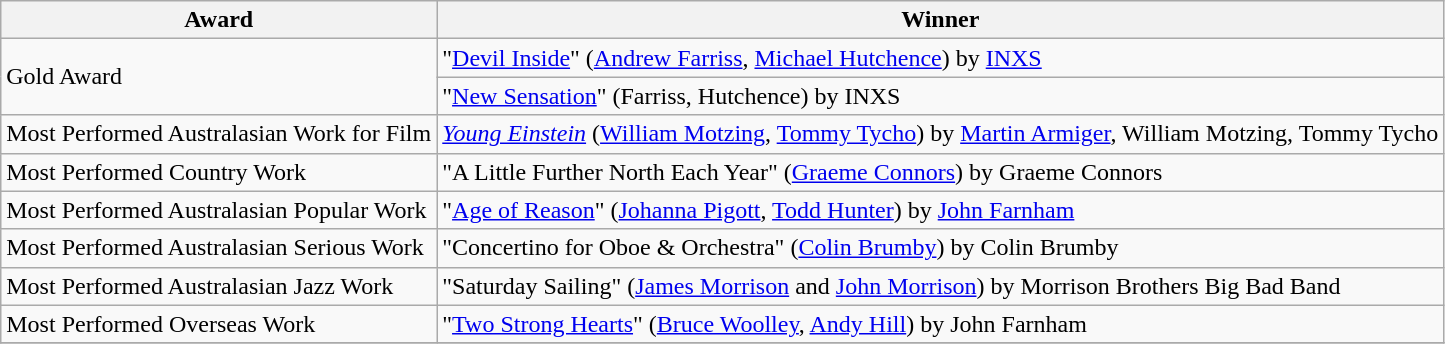<table class="wikitable">
<tr>
<th>Award</th>
<th>Winner</th>
</tr>
<tr>
<td rowspan="2">Gold Award</td>
<td>"<a href='#'>Devil Inside</a>" (<a href='#'>Andrew Farriss</a>, <a href='#'>Michael Hutchence</a>) by <a href='#'>INXS</a></td>
</tr>
<tr>
<td>"<a href='#'>New Sensation</a>" (Farriss, Hutchence) by INXS</td>
</tr>
<tr>
<td>Most Performed Australasian Work for Film</td>
<td><em><a href='#'>Young Einstein</a></em> (<a href='#'>William Motzing</a>, <a href='#'>Tommy Tycho</a>) by <a href='#'>Martin Armiger</a>, William Motzing, Tommy Tycho</td>
</tr>
<tr>
<td>Most Performed Country Work</td>
<td>"A Little Further North Each Year" (<a href='#'>Graeme Connors</a>) by Graeme Connors</td>
</tr>
<tr>
<td>Most Performed Australasian Popular Work</td>
<td>"<a href='#'>Age of Reason</a>" (<a href='#'>Johanna Pigott</a>, <a href='#'>Todd Hunter</a>) by <a href='#'>John Farnham</a></td>
</tr>
<tr>
<td>Most Performed Australasian Serious Work</td>
<td>"Concertino for Oboe & Orchestra" (<a href='#'>Colin Brumby</a>) by Colin Brumby</td>
</tr>
<tr>
<td>Most Performed Australasian Jazz Work</td>
<td>"Saturday Sailing" (<a href='#'>James Morrison</a> and <a href='#'>John Morrison</a>) by Morrison Brothers Big Bad Band</td>
</tr>
<tr>
<td>Most Performed Overseas Work</td>
<td>"<a href='#'>Two Strong Hearts</a>" (<a href='#'>Bruce Woolley</a>, <a href='#'>Andy Hill</a>) by John Farnham</td>
</tr>
<tr>
</tr>
</table>
